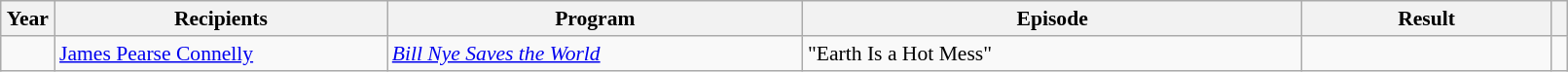<table class="wikitable plainrowheaders" style="font-size: 90%" width=85%>
<tr>
<th scope="col" style="width:2%;">Year</th>
<th scope="col" style="width:20%;">Recipients</th>
<th scope="col" style="width:25%;">Program</th>
<th scope="col" style="width:30%;">Episode</th>
<th scope="col" style="width:15%;">Result</th>
<th scope="col" class="unsortable" style="width:1%;"></th>
</tr>
<tr>
<td></td>
<td><a href='#'>James Pearse Connelly</a></td>
<td><em><a href='#'>Bill Nye Saves the World</a></em></td>
<td>"Earth Is a Hot Mess"</td>
<td></td>
<td></td>
</tr>
</table>
